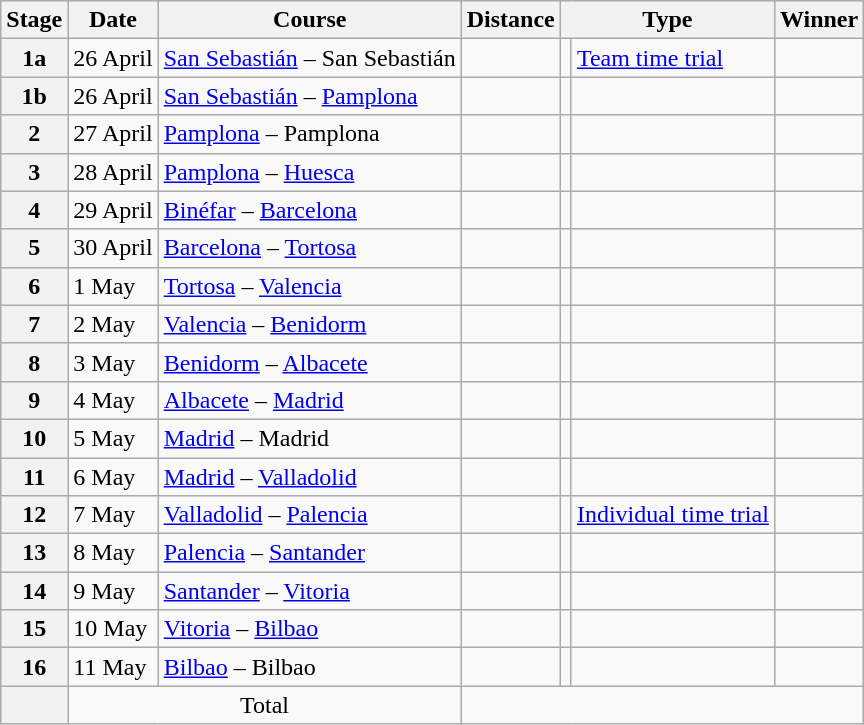<table class="wikitable">
<tr>
<th scope="col">Stage</th>
<th scope="col">Date</th>
<th scope="col">Course</th>
<th scope="col">Distance</th>
<th scope="col" colspan="2">Type</th>
<th scope="col">Winner</th>
</tr>
<tr>
<th scope="row">1a</th>
<td>26 April</td>
<td><a href='#'>San Sebastián</a> – San Sebastián</td>
<td style="text-align:center;"></td>
<td></td>
<td><a href='#'>Team time trial</a></td>
<td></td>
</tr>
<tr>
<th scope="row">1b</th>
<td>26 April</td>
<td><a href='#'>San Sebastián</a> – <a href='#'>Pamplona</a></td>
<td style="text-align:center;"></td>
<td></td>
<td></td>
<td></td>
</tr>
<tr>
<th scope="row">2</th>
<td>27 April</td>
<td><a href='#'>Pamplona</a> – Pamplona</td>
<td style="text-align:center;"></td>
<td></td>
<td></td>
<td></td>
</tr>
<tr>
<th scope="row">3</th>
<td>28 April</td>
<td><a href='#'>Pamplona</a> – <a href='#'>Huesca</a></td>
<td style="text-align:center;"></td>
<td></td>
<td></td>
<td></td>
</tr>
<tr>
<th scope="row">4</th>
<td>29 April</td>
<td><a href='#'>Binéfar</a> – <a href='#'>Barcelona</a></td>
<td style="text-align:center;"></td>
<td></td>
<td></td>
<td></td>
</tr>
<tr>
<th scope="row">5</th>
<td>30 April</td>
<td><a href='#'>Barcelona</a> – <a href='#'>Tortosa</a></td>
<td style="text-align:center;"></td>
<td></td>
<td></td>
<td></td>
</tr>
<tr>
<th scope="row">6</th>
<td>1 May</td>
<td><a href='#'>Tortosa</a> – <a href='#'>Valencia</a></td>
<td style="text-align:center;"></td>
<td></td>
<td></td>
<td></td>
</tr>
<tr>
<th scope="row">7</th>
<td>2 May</td>
<td><a href='#'>Valencia</a> – <a href='#'>Benidorm</a></td>
<td style="text-align:center;"></td>
<td></td>
<td></td>
<td></td>
</tr>
<tr>
<th scope="row">8</th>
<td>3 May</td>
<td><a href='#'>Benidorm</a> – <a href='#'>Albacete</a></td>
<td style="text-align:center;"></td>
<td></td>
<td></td>
<td></td>
</tr>
<tr>
<th scope="row">9</th>
<td>4 May</td>
<td><a href='#'>Albacete</a> – <a href='#'>Madrid</a></td>
<td style="text-align:center;"></td>
<td></td>
<td></td>
<td></td>
</tr>
<tr>
<th scope="row">10</th>
<td>5 May</td>
<td><a href='#'>Madrid</a> – Madrid</td>
<td style="text-align:center;"></td>
<td></td>
<td></td>
<td></td>
</tr>
<tr>
<th scope="row">11</th>
<td>6 May</td>
<td><a href='#'>Madrid</a> – <a href='#'>Valladolid</a></td>
<td style="text-align:center;"></td>
<td></td>
<td></td>
<td></td>
</tr>
<tr>
<th scope="row">12</th>
<td>7 May</td>
<td><a href='#'>Valladolid</a> – <a href='#'>Palencia</a></td>
<td style="text-align:center;"></td>
<td></td>
<td><a href='#'>Individual time trial</a></td>
<td></td>
</tr>
<tr>
<th scope="row">13</th>
<td>8 May</td>
<td><a href='#'>Palencia</a> – <a href='#'>Santander</a></td>
<td style="text-align:center;"></td>
<td></td>
<td></td>
<td></td>
</tr>
<tr>
<th scope="row">14</th>
<td>9 May</td>
<td><a href='#'>Santander</a> – <a href='#'>Vitoria</a></td>
<td style="text-align:center;"></td>
<td></td>
<td></td>
<td></td>
</tr>
<tr>
<th scope="row">15</th>
<td>10 May</td>
<td><a href='#'>Vitoria</a> – <a href='#'>Bilbao</a></td>
<td style="text-align:center;"></td>
<td></td>
<td></td>
<td></td>
</tr>
<tr>
<th scope="row">16</th>
<td>11 May</td>
<td><a href='#'>Bilbao</a> – Bilbao</td>
<td style="text-align:center;"></td>
<td></td>
<td></td>
<td></td>
</tr>
<tr>
<th scope="row"></th>
<td colspan="2" style="text-align:center">Total</td>
<td colspan="4" style="text-align:center"></td>
</tr>
</table>
